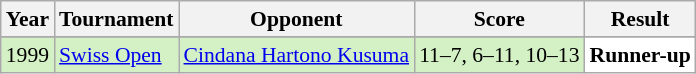<table class="sortable wikitable" style="font-size: 90%;">
<tr>
<th>Year</th>
<th>Tournament</th>
<th>Opponent</th>
<th>Score</th>
<th>Result</th>
</tr>
<tr>
</tr>
<tr style="background:#D4F1C5">
<td align="center">1999</td>
<td align="left"><a href='#'>Swiss Open</a></td>
<td align="left"> <a href='#'>Cindana Hartono Kusuma</a></td>
<td align="left">11–7, 6–11, 10–13</td>
<td style="text-align:left; background:white"> <strong>Runner-up</strong></td>
</tr>
</table>
